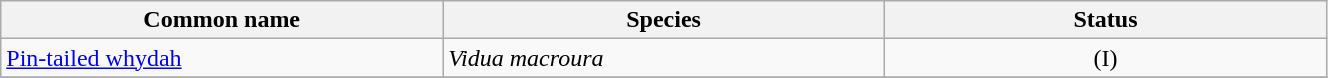<table width=70% class="wikitable">
<tr>
<th width=20%>Common name</th>
<th width=20%>Species</th>
<th width=20%>Status</th>
</tr>
<tr>
<td><a href='#'>Pin-tailed whydah</a></td>
<td><em>Vidua macroura</em></td>
<td align=center>(I)</td>
</tr>
<tr>
</tr>
</table>
